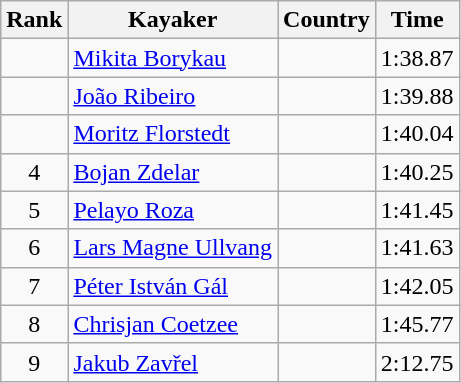<table class="wikitable" style="text-align:center">
<tr>
<th>Rank</th>
<th>Kayaker</th>
<th>Country</th>
<th>Time</th>
</tr>
<tr>
<td></td>
<td align="left"><a href='#'>Mikita Borykau</a></td>
<td align="left"></td>
<td>1:38.87</td>
</tr>
<tr>
<td></td>
<td align="left"><a href='#'>João Ribeiro</a></td>
<td align="left"></td>
<td>1:39.88</td>
</tr>
<tr>
<td></td>
<td align="left"><a href='#'>Moritz Florstedt</a></td>
<td align="left"></td>
<td>1:40.04</td>
</tr>
<tr>
<td>4</td>
<td align="left"><a href='#'>Bojan Zdelar</a></td>
<td align="left"></td>
<td>1:40.25</td>
</tr>
<tr>
<td>5</td>
<td align="left"><a href='#'>Pelayo Roza</a></td>
<td align="left"></td>
<td>1:41.45</td>
</tr>
<tr>
<td>6</td>
<td align="left"><a href='#'>Lars Magne Ullvang</a></td>
<td align="left"></td>
<td>1:41.63</td>
</tr>
<tr>
<td>7</td>
<td align="left"><a href='#'>Péter István Gál</a></td>
<td align="left"></td>
<td>1:42.05</td>
</tr>
<tr>
<td>8</td>
<td align="left"><a href='#'>Chrisjan Coetzee</a></td>
<td align="left"></td>
<td>1:45.77</td>
</tr>
<tr>
<td>9</td>
<td align="left"><a href='#'>Jakub Zavřel</a></td>
<td align="left"></td>
<td>2:12.75</td>
</tr>
</table>
